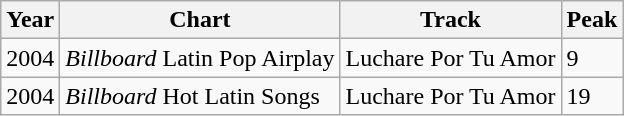<table class="wikitable">
<tr>
<th>Year</th>
<th>Chart</th>
<th>Track</th>
<th>Peak</th>
</tr>
<tr>
<td>2004</td>
<td><em>Billboard</em> Latin Pop Airplay</td>
<td>Luchare Por Tu Amor</td>
<td>9</td>
</tr>
<tr>
<td>2004</td>
<td><em>Billboard</em> Hot Latin Songs</td>
<td>Luchare Por Tu Amor</td>
<td>19</td>
</tr>
</table>
